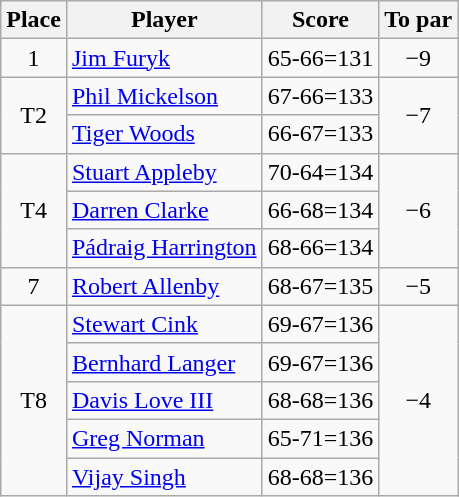<table class="wikitable">
<tr>
<th>Place</th>
<th>Player</th>
<th>Score</th>
<th>To par</th>
</tr>
<tr>
<td align=center>1</td>
<td> <a href='#'>Jim Furyk</a></td>
<td align=center>65-66=131</td>
<td align=center>−9</td>
</tr>
<tr>
<td rowspan="2" align=center>T2</td>
<td> <a href='#'>Phil Mickelson</a></td>
<td align=center>67-66=133</td>
<td rowspan="2" align=center>−7</td>
</tr>
<tr>
<td> <a href='#'>Tiger Woods</a></td>
<td align=center>66-67=133</td>
</tr>
<tr>
<td rowspan="3" align=center>T4</td>
<td> <a href='#'>Stuart Appleby</a></td>
<td align=center>70-64=134</td>
<td rowspan="3" align=center>−6</td>
</tr>
<tr>
<td> <a href='#'>Darren Clarke</a></td>
<td align=center>66-68=134</td>
</tr>
<tr>
<td> <a href='#'>Pádraig Harrington</a></td>
<td align=center>68-66=134</td>
</tr>
<tr>
<td align=center>7</td>
<td> <a href='#'>Robert Allenby</a></td>
<td align=center>68-67=135</td>
<td align=center>−5</td>
</tr>
<tr>
<td rowspan="5" align=center>T8</td>
<td> <a href='#'>Stewart Cink</a></td>
<td align=center>69-67=136</td>
<td rowspan="5" align=center>−4</td>
</tr>
<tr>
<td> <a href='#'>Bernhard Langer</a></td>
<td align=center>69-67=136</td>
</tr>
<tr>
<td> <a href='#'>Davis Love III</a></td>
<td align=center>68-68=136</td>
</tr>
<tr>
<td> <a href='#'>Greg Norman</a></td>
<td align=center>65-71=136</td>
</tr>
<tr>
<td> <a href='#'>Vijay Singh</a></td>
<td align=center>68-68=136</td>
</tr>
</table>
